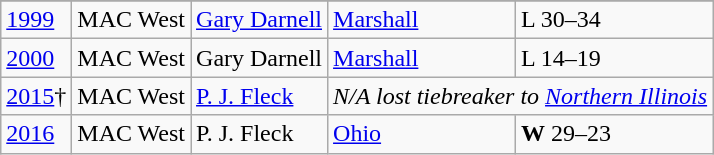<table class="wikitable">
<tr>
</tr>
<tr>
<td><a href='#'>1999</a></td>
<td>MAC West</td>
<td><a href='#'>Gary Darnell</a></td>
<td><a href='#'>Marshall</a></td>
<td>L 30–34</td>
</tr>
<tr>
<td><a href='#'>2000</a></td>
<td>MAC West</td>
<td>Gary Darnell</td>
<td><a href='#'>Marshall</a></td>
<td>L 14–19</td>
</tr>
<tr>
<td><a href='#'>2015</a>†</td>
<td>MAC West</td>
<td><a href='#'>P. J. Fleck</a></td>
<td colspan=2><em>N/A lost tiebreaker to <a href='#'>Northern Illinois</a></em></td>
</tr>
<tr>
<td><a href='#'>2016</a></td>
<td>MAC West</td>
<td>P. J. Fleck</td>
<td><a href='#'>Ohio</a></td>
<td><strong>W</strong> 29–23</td>
</tr>
</table>
